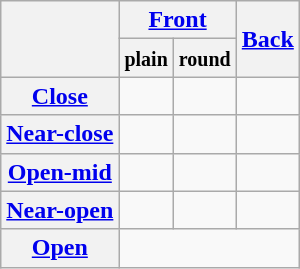<table class="wikitable" style="text-align: center;">
<tr>
<th rowspan=2></th>
<th colspan=2><a href='#'>Front</a></th>
<th rowspan=2><a href='#'>Back</a></th>
</tr>
<tr>
<th><small>plain</small></th>
<th><small>round</small></th>
</tr>
<tr>
<th><a href='#'>Close</a></th>
<td> </td>
<td> </td>
<td></td>
</tr>
<tr>
<th><a href='#'>Near-close</a></th>
<td> </td>
<td> </td>
<td> </td>
</tr>
<tr>
<th><a href='#'>Open-mid</a></th>
<td> </td>
<td> </td>
<td> </td>
</tr>
<tr>
<th><a href='#'>Near-open</a></th>
<td> </td>
<td> </td>
<td></td>
</tr>
<tr>
<th><a href='#'>Open</a></th>
<td colspan="3" style="text-align:center;"> </td>
</tr>
</table>
